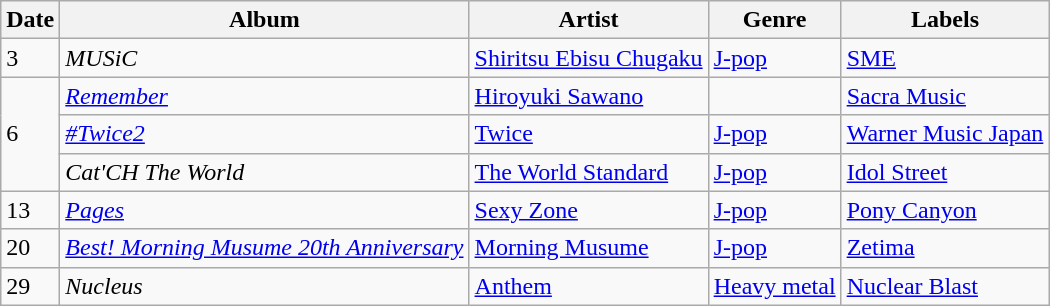<table class="wikitable">
<tr>
<th>Date</th>
<th>Album</th>
<th>Artist</th>
<th>Genre</th>
<th>Labels</th>
</tr>
<tr>
<td>3</td>
<td><em>MUSiC</em></td>
<td><a href='#'>Shiritsu Ebisu Chugaku</a></td>
<td><a href='#'>J-pop</a></td>
<td><a href='#'>SME</a></td>
</tr>
<tr>
<td rowspan="3">6</td>
<td><em><a href='#'>Remember</a></em></td>
<td><a href='#'>Hiroyuki Sawano</a></td>
<td></td>
<td><a href='#'>Sacra Music</a></td>
</tr>
<tr>
<td><em><a href='#'>#Twice2</a></em></td>
<td><a href='#'>Twice</a></td>
<td><a href='#'>J-pop</a></td>
<td><a href='#'>Warner Music Japan</a></td>
</tr>
<tr>
<td><em>Cat'CH The World</em></td>
<td><a href='#'>The World Standard</a></td>
<td><a href='#'>J-pop</a></td>
<td><a href='#'>Idol Street</a></td>
</tr>
<tr>
<td>13</td>
<td><em><a href='#'>Pages</a></em></td>
<td><a href='#'>Sexy Zone</a></td>
<td><a href='#'>J-pop</a></td>
<td><a href='#'>Pony Canyon</a></td>
</tr>
<tr>
<td>20</td>
<td><em><a href='#'>Best! Morning Musume 20th Anniversary</a></em></td>
<td><a href='#'>Morning Musume</a></td>
<td><a href='#'>J-pop</a></td>
<td><a href='#'>Zetima</a></td>
</tr>
<tr>
<td>29</td>
<td><em>Nucleus</em></td>
<td><a href='#'>Anthem</a></td>
<td><a href='#'>Heavy metal</a></td>
<td><a href='#'>Nuclear Blast</a></td>
</tr>
</table>
